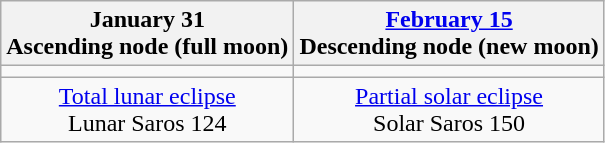<table class="wikitable">
<tr>
<th>January 31<br>Ascending node (full moon)<br></th>
<th><a href='#'>February 15</a><br>Descending node (new moon)<br></th>
</tr>
<tr>
<td></td>
<td></td>
</tr>
<tr align=center>
<td><a href='#'>Total lunar eclipse</a><br>Lunar Saros 124</td>
<td><a href='#'>Partial solar eclipse</a><br>Solar Saros 150</td>
</tr>
</table>
